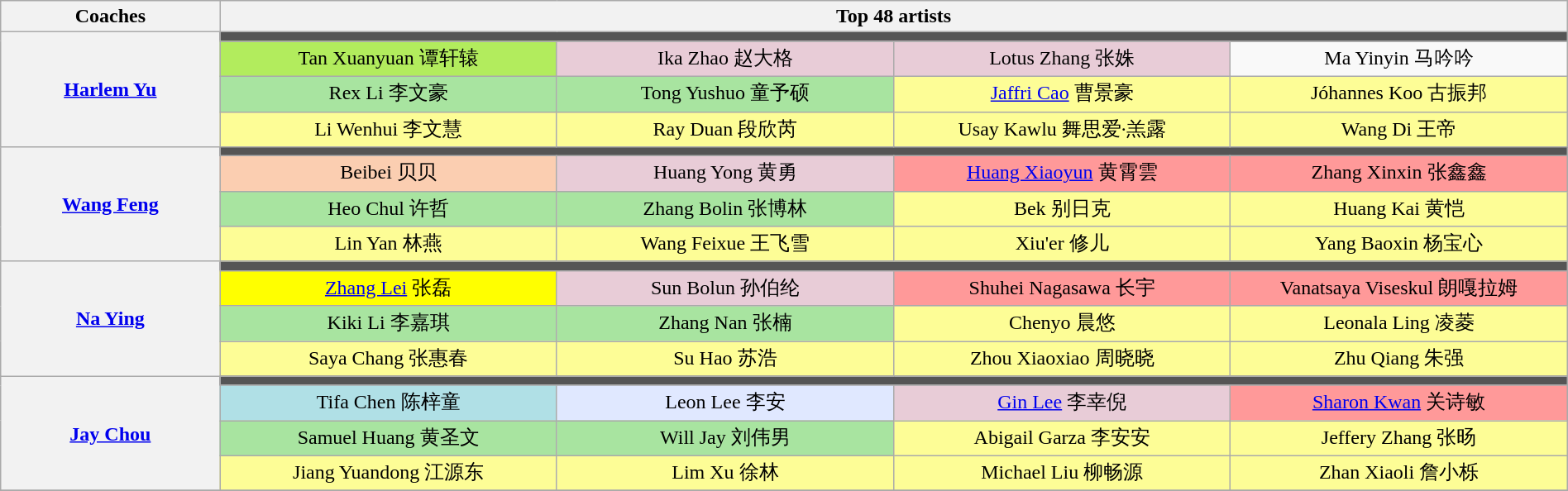<table class="wikitable" style="text-align:center; width:100%;">
<tr>
<th scope="col" style="width:14%;">Coaches</th>
<th scope="col" colspan="4">Top 48 artists</th>
</tr>
<tr>
<th rowspan="4"><a href='#'>Harlem Yu</a></th>
<td colspan="4" style="background:#555;"></td>
</tr>
<tr>
<td style="width:21.5%; background:#B2EC5D;">Tan Xuanyuan 谭轩辕</td>
<td style="width:21.5%; background:#E8CCD7;">Ika Zhao 赵大格</td>
<td style="width:21.5%; background:#E8CCD7;">Lotus Zhang 张姝</td>
<td style="width:21.5%;" style="background:#FF9999;">Ma Yinyin 马吟吟</td>
</tr>
<tr>
<td style="background:#A8E4A0;">Rex Li 李文豪</td>
<td style="background:#A8E4A0;">Tong Yushuo 童予硕</td>
<td style="background:#fdfd96;"><a href='#'>Jaffri Cao</a> 曹景豪</td>
<td style="background:#fdfd96;">Jóhannes Koo 古振邦</td>
</tr>
<tr style="background:#fdfd96;">
<td>Li Wenhui 李文慧</td>
<td>Ray Duan 段欣芮</td>
<td>Usay Kawlu 舞思爱·羔露</td>
<td>Wang Di 王帝</td>
</tr>
<tr>
<th rowspan="4"><a href='#'>Wang Feng</a></th>
<td colspan="4" style="background:#555;"></td>
</tr>
<tr>
<td style="background:#FBCEB1;">Beibei 贝贝</td>
<td style="background:#E8CCD7;">Huang Yong 黄勇</td>
<td style="background:#FF9999;"><a href='#'>Huang Xiaoyun</a> 黄霄雲</td>
<td style="background:#FF9999;">Zhang Xinxin 张鑫鑫</td>
</tr>
<tr>
<td style="background:#A8E4A0;">Heo Chul 许哲</td>
<td style="background:#A8E4A0;">Zhang Bolin 张博林</td>
<td style="background:#fdfd96;">Bek 别日克</td>
<td style="background:#fdfd96;">Huang Kai 黄恺</td>
</tr>
<tr style="background:#fdfd96;">
<td>Lin Yan 林燕</td>
<td>Wang Feixue 王飞雪</td>
<td>Xiu'er 修儿</td>
<td>Yang Baoxin 杨宝心</td>
</tr>
<tr>
<th rowspan="4"><a href='#'>Na Ying</a></th>
<td colspan="4" style="background:#555;"></td>
</tr>
<tr>
<td style="background:yellow;"><a href='#'>Zhang Lei</a> 张磊</td>
<td style="background:#E8CCD7;">Sun Bolun 孙伯纶</td>
<td style="background:#FF9999;">Shuhei Nagasawa 长宇</td>
<td style="background:#FF9999;">Vanatsaya Viseskul 朗嘎拉姆</td>
</tr>
<tr>
<td style="background:#A8E4A0;">Kiki Li 李嘉琪</td>
<td style="background:#A8E4A0;">Zhang Nan 张楠</td>
<td style="background:#fdfd96;">Chenyo 晨悠</td>
<td style="background:#fdfd96;">Leonala Ling 凌菱</td>
</tr>
<tr style="background:#fdfd96;">
<td>Saya Chang 张惠春</td>
<td>Su Hao 苏浩</td>
<td>Zhou Xiaoxiao 周晓晓</td>
<td>Zhu Qiang 朱强</td>
</tr>
<tr>
<th rowspan="4"><a href='#'>Jay Chou</a></th>
<td colspan="4" style="background:#555;"></td>
</tr>
<tr>
<td style="background:#B0E0E6;">Tifa Chen 陈梓童</td>
<td style="background:#E0E8FF;">Leon Lee 李安</td>
<td style="background:#E8CCD7;"><a href='#'>Gin Lee</a> 李幸倪</td>
<td style="background:#FF9999;"><a href='#'>Sharon Kwan</a> 关诗敏</td>
</tr>
<tr>
<td style="background:#A8E4A0;">Samuel Huang 黄圣文</td>
<td style="background:#A8E4A0;">Will Jay 刘伟男</td>
<td style="background:#fdfd96;">Abigail Garza 李安安</td>
<td style="background:#fdfd96;">Jeffery Zhang 张旸</td>
</tr>
<tr style="background:#fdfd96;">
<td>Jiang Yuandong 江源东</td>
<td>Lim Xu 徐林</td>
<td>Michael Liu 柳畅源</td>
<td>Zhan Xiaoli 詹小栎</td>
</tr>
<tr>
</tr>
</table>
